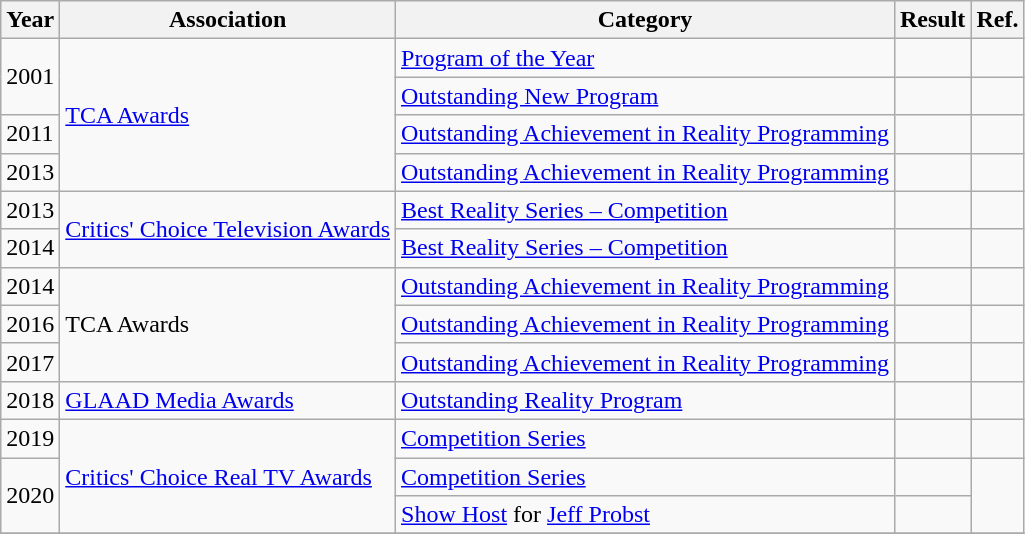<table class="wikitable sortable">
<tr>
<th>Year</th>
<th>Association</th>
<th>Category</th>
<th>Result</th>
<th class="unsortable">Ref.</th>
</tr>
<tr>
<td rowspan=2>2001</td>
<td rowspan=4><a href='#'>TCA Awards</a></td>
<td><a href='#'>Program of the Year</a></td>
<td></td>
<td></td>
</tr>
<tr>
<td><a href='#'>Outstanding New Program</a></td>
<td></td>
<td></td>
</tr>
<tr>
<td>2011</td>
<td><a href='#'>Outstanding Achievement in Reality Programming</a></td>
<td></td>
<td></td>
</tr>
<tr>
<td>2013</td>
<td><a href='#'>Outstanding Achievement in Reality Programming</a></td>
<td></td>
<td></td>
</tr>
<tr>
<td>2013</td>
<td rowspan=2><a href='#'>Critics' Choice Television Awards</a></td>
<td><a href='#'>Best Reality Series – Competition</a></td>
<td></td>
<td></td>
</tr>
<tr>
<td>2014</td>
<td><a href='#'>Best Reality Series – Competition</a></td>
<td></td>
<td></td>
</tr>
<tr>
<td>2014</td>
<td rowspan=3>TCA Awards</td>
<td><a href='#'>Outstanding Achievement in Reality Programming</a></td>
<td></td>
<td></td>
</tr>
<tr>
<td>2016</td>
<td><a href='#'>Outstanding Achievement in Reality Programming</a></td>
<td></td>
<td></td>
</tr>
<tr>
<td>2017</td>
<td><a href='#'>Outstanding Achievement in Reality Programming</a></td>
<td></td>
<td></td>
</tr>
<tr>
<td>2018</td>
<td><a href='#'>GLAAD Media Awards</a></td>
<td><a href='#'>Outstanding Reality Program</a></td>
<td></td>
<td></td>
</tr>
<tr>
<td>2019</td>
<td rowspan="3"><a href='#'>Critics' Choice Real TV Awards</a></td>
<td><a href='#'>Competition Series</a></td>
<td></td>
<td></td>
</tr>
<tr>
<td rowspan="2">2020</td>
<td><a href='#'>Competition Series</a></td>
<td></td>
<td rowspan="2"></td>
</tr>
<tr>
<td><a href='#'>Show Host</a> for <a href='#'>Jeff Probst</a></td>
<td></td>
</tr>
<tr>
</tr>
</table>
